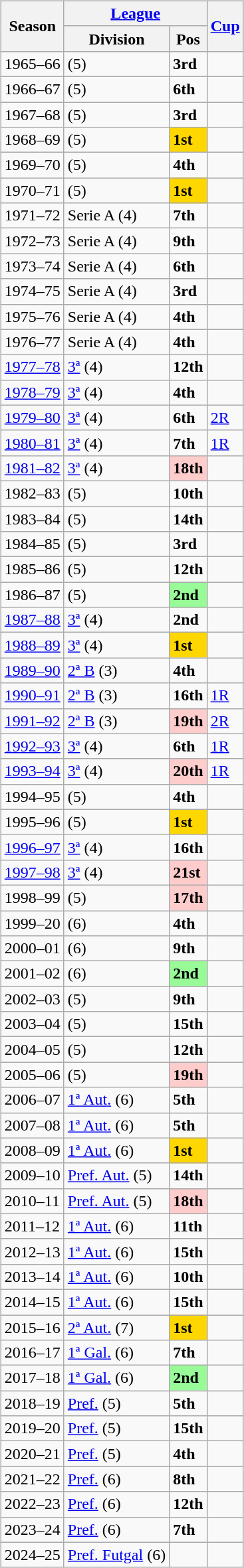<table>
<tr>
<td valign="top" width=0%><br><table class="wikitable">
<tr>
<th rowspan="2">Season</th>
<th colspan="2"><a href='#'>League</a></th>
<th rowspan="2"><a href='#'>Cup</a></th>
</tr>
<tr>
<th>Division</th>
<th><strong>Pos</strong></th>
</tr>
<tr>
<td>1965–66</td>
<td> (5)</td>
<td><strong>3rd</strong></td>
<td></td>
</tr>
<tr>
<td>1966–67</td>
<td> (5)</td>
<td><strong>6th</strong></td>
<td></td>
</tr>
<tr>
<td>1967–68</td>
<td> (5)</td>
<td><strong>3rd</strong></td>
<td></td>
</tr>
<tr>
<td>1968–69</td>
<td> (5)</td>
<td bgcolor=gold><strong>1st</strong></td>
<td></td>
</tr>
<tr>
<td>1969–70</td>
<td> (5)</td>
<td><strong>4th</strong></td>
<td></td>
</tr>
<tr>
<td>1970–71</td>
<td> (5)</td>
<td bgcolor=gold><strong>1st</strong></td>
<td></td>
</tr>
<tr>
<td>1971–72</td>
<td>Serie A (4)</td>
<td><strong>7th</strong></td>
<td></td>
</tr>
<tr>
<td>1972–73</td>
<td>Serie A (4)</td>
<td><strong>9th</strong></td>
<td></td>
</tr>
<tr>
<td>1973–74</td>
<td>Serie A (4)</td>
<td><strong>6th</strong></td>
<td></td>
</tr>
<tr>
<td>1974–75</td>
<td>Serie A (4)</td>
<td><strong>3rd</strong></td>
<td></td>
</tr>
<tr>
<td>1975–76</td>
<td>Serie A (4)</td>
<td><strong>4th</strong></td>
<td></td>
</tr>
<tr>
<td>1976–77</td>
<td>Serie A (4)</td>
<td><strong>4th</strong></td>
<td></td>
</tr>
<tr>
<td><a href='#'>1977–78</a></td>
<td><a href='#'>3ª</a> (4)</td>
<td><strong>12th</strong></td>
<td></td>
</tr>
<tr>
<td><a href='#'>1978–79</a></td>
<td><a href='#'>3ª</a> (4)</td>
<td><strong>4th</strong></td>
<td></td>
</tr>
<tr>
<td><a href='#'>1979–80</a></td>
<td><a href='#'>3ª</a> (4)</td>
<td><strong>6th</strong></td>
<td><a href='#'>2R</a></td>
</tr>
<tr>
<td><a href='#'>1980–81</a></td>
<td><a href='#'>3ª</a> (4)</td>
<td><strong>7th</strong></td>
<td><a href='#'>1R</a></td>
</tr>
<tr>
<td><a href='#'>1981–82</a></td>
<td><a href='#'>3ª</a> (4)</td>
<td bgcolor="#FFCCCC"><strong>18th</strong></td>
<td></td>
</tr>
<tr>
<td>1982–83</td>
<td> (5)</td>
<td><strong>10th</strong></td>
<td></td>
</tr>
<tr>
<td>1983–84</td>
<td> (5)</td>
<td><strong>14th</strong></td>
<td></td>
</tr>
<tr>
<td>1984–85</td>
<td> (5)</td>
<td><strong>3rd</strong></td>
<td></td>
</tr>
<tr>
<td>1985–86</td>
<td> (5)</td>
<td><strong>12th</strong></td>
<td></td>
</tr>
<tr>
<td>1986–87</td>
<td> (5)</td>
<td bgcolor=palegreen><strong>2nd</strong></td>
<td></td>
</tr>
<tr>
<td><a href='#'>1987–88</a></td>
<td><a href='#'>3ª</a> (4)</td>
<td><strong>2nd</strong></td>
<td></td>
</tr>
<tr>
<td><a href='#'>1988–89</a></td>
<td><a href='#'>3ª</a> (4)</td>
<td bgcolor=gold><strong>1st</strong></td>
<td></td>
</tr>
<tr>
<td><a href='#'>1989–90</a></td>
<td><a href='#'>2ª B</a> (3)</td>
<td><strong>4th</strong></td>
<td></td>
</tr>
<tr>
<td><a href='#'>1990–91</a></td>
<td><a href='#'>2ª B</a> (3)</td>
<td><strong>16th</strong></td>
<td><a href='#'>1R</a></td>
</tr>
<tr>
<td><a href='#'>1991–92</a></td>
<td><a href='#'>2ª B</a> (3)</td>
<td bgcolor="#FFCCCC"><strong>19th</strong></td>
<td><a href='#'>2R</a></td>
</tr>
<tr>
<td><a href='#'>1992–93</a></td>
<td><a href='#'>3ª</a> (4)</td>
<td><strong>6th</strong></td>
<td><a href='#'>1R</a></td>
</tr>
<tr>
<td><a href='#'>1993–94</a></td>
<td><a href='#'>3ª</a> (4)</td>
<td bgcolor="#FFCCCC"><strong>20th</strong></td>
<td><a href='#'>1R</a></td>
</tr>
<tr>
<td>1994–95</td>
<td> (5)</td>
<td><strong>4th</strong></td>
<td></td>
</tr>
<tr>
<td>1995–96</td>
<td> (5)</td>
<td bgcolor=gold><strong>1st</strong></td>
<td></td>
</tr>
<tr>
<td><a href='#'>1996–97</a></td>
<td><a href='#'>3ª</a> (4)</td>
<td><strong>16th</strong></td>
<td></td>
</tr>
<tr>
<td><a href='#'>1997–98</a></td>
<td><a href='#'>3ª</a> (4)</td>
<td bgcolor="#FFCCCC"><strong>21st</strong></td>
<td></td>
</tr>
<tr>
<td>1998–99</td>
<td> (5)</td>
<td bgcolor="#FFCCCC"><strong>17th</strong></td>
<td></td>
</tr>
<tr>
<td>1999–20</td>
<td> (6)</td>
<td><strong>4th</strong></td>
<td></td>
</tr>
<tr>
<td>2000–01</td>
<td> (6)</td>
<td><strong>9th</strong></td>
<td></td>
</tr>
<tr>
<td>2001–02</td>
<td> (6)</td>
<td bgcolor=palegreen><strong>2nd</strong></td>
<td></td>
</tr>
<tr>
<td>2002–03</td>
<td> (5)</td>
<td><strong>9th</strong></td>
<td></td>
</tr>
<tr>
<td>2003–04</td>
<td> (5)</td>
<td><strong>15th</strong></td>
<td></td>
</tr>
<tr>
<td>2004–05</td>
<td> (5)</td>
<td><strong>12th</strong></td>
<td></td>
</tr>
<tr>
<td>2005–06</td>
<td> (5)</td>
<td bgcolor="#FFCCCC"><strong>19th</strong></td>
<td></td>
</tr>
<tr>
<td>2006–07</td>
<td><a href='#'>1ª Aut.</a> (6)</td>
<td><strong>5th</strong></td>
<td></td>
</tr>
<tr>
<td>2007–08</td>
<td><a href='#'>1ª Aut.</a> (6)</td>
<td><strong>5th</strong></td>
<td></td>
</tr>
<tr>
<td>2008–09</td>
<td><a href='#'>1ª Aut.</a> (6)</td>
<td bgcolor=gold><strong>1st</strong></td>
<td></td>
</tr>
<tr>
<td>2009–10</td>
<td><a href='#'>Pref. Aut.</a> (5)</td>
<td><strong>14th</strong></td>
<td></td>
</tr>
<tr>
<td>2010–11</td>
<td><a href='#'>Pref. Aut.</a> (5)</td>
<td bgcolor="#FFCCCC"><strong>18th</strong></td>
<td></td>
</tr>
<tr>
<td>2011–12</td>
<td><a href='#'>1ª Aut.</a> (6)</td>
<td><strong>11th</strong></td>
<td></td>
</tr>
<tr>
<td>2012–13</td>
<td><a href='#'>1ª Aut.</a> (6)</td>
<td><strong>15th</strong></td>
<td></td>
</tr>
<tr>
<td>2013–14</td>
<td><a href='#'>1ª Aut.</a> (6)</td>
<td><strong>10th</strong></td>
<td></td>
</tr>
<tr>
<td>2014–15</td>
<td><a href='#'>1ª Aut.</a> (6)</td>
<td><strong>15th</strong></td>
<td></td>
</tr>
<tr>
<td>2015–16</td>
<td><a href='#'>2ª Aut.</a> (7)</td>
<td bgcolor=gold><strong>1st</strong></td>
<td></td>
</tr>
<tr>
<td>2016–17</td>
<td><a href='#'>1ª Gal.</a> (6)</td>
<td><strong>7th</strong></td>
<td></td>
</tr>
<tr>
<td>2017–18</td>
<td><a href='#'>1ª Gal.</a> (6)</td>
<td bgcolor=palegreen><strong>2nd</strong></td>
<td></td>
</tr>
<tr>
<td>2018–19</td>
<td><a href='#'>Pref.</a> (5)</td>
<td><strong>5th</strong></td>
<td></td>
</tr>
<tr>
<td>2019–20</td>
<td><a href='#'>Pref.</a> (5)</td>
<td><strong>15th</strong></td>
<td></td>
</tr>
<tr>
<td>2020–21</td>
<td><a href='#'>Pref.</a> (5)</td>
<td><strong>4th</strong></td>
<td></td>
</tr>
<tr>
<td>2021–22</td>
<td><a href='#'>Pref.</a> (6)</td>
<td><strong>8th</strong></td>
<td></td>
</tr>
<tr>
<td>2022–23</td>
<td><a href='#'>Pref.</a> (6)</td>
<td><strong>12th</strong></td>
<td></td>
</tr>
<tr>
<td>2023–24</td>
<td><a href='#'>Pref.</a> (6)</td>
<td><strong>7th</strong></td>
<td></td>
</tr>
<tr>
<td>2024–25</td>
<td><a href='#'>Pref. Futgal</a> (6)</td>
<td></td>
<td></td>
</tr>
</table>
</td>
</tr>
</table>
